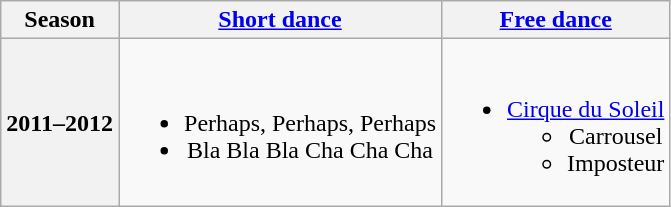<table class=wikitable style=text-align:center>
<tr>
<th>Season</th>
<th><a href='#'>Short dance</a></th>
<th><a href='#'>Free dance</a></th>
</tr>
<tr>
<th>2011–2012 <br> </th>
<td><br><ul><li>Perhaps, Perhaps, Perhaps <br></li><li>Bla Bla Bla Cha Cha Cha <br></li></ul></td>
<td><br><ul><li><a href='#'>Cirque du Soleil</a><ul><li>Carrousel <br></li><li>Imposteur <br></li></ul></li></ul></td>
</tr>
</table>
